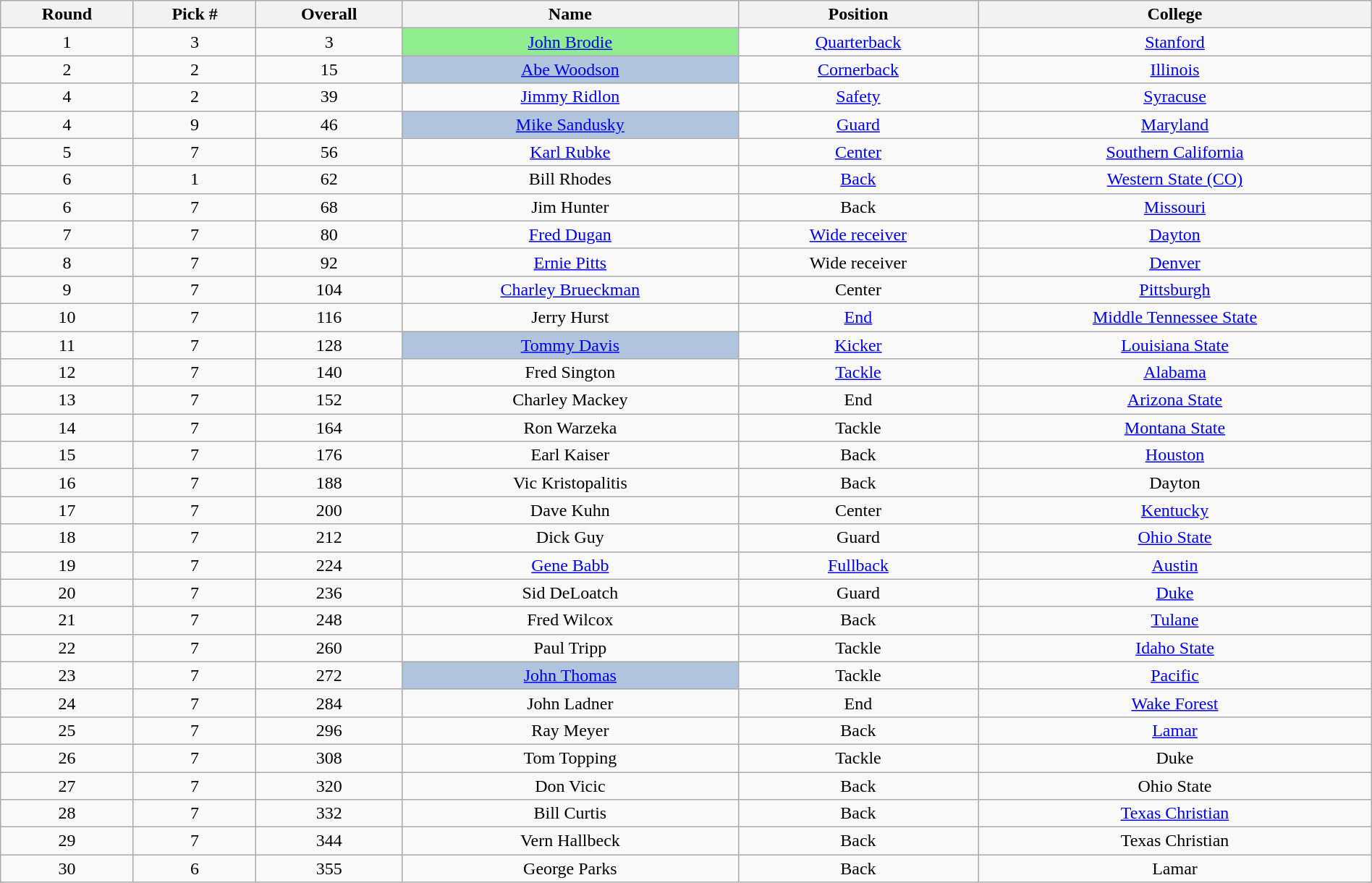<table class="wikitable sortable sortable" style="width: 100%; text-align:center">
<tr>
<th>Round</th>
<th>Pick #</th>
<th>Overall</th>
<th>Name</th>
<th>Position</th>
<th>College</th>
</tr>
<tr>
<td>1</td>
<td>3</td>
<td>3</td>
<td bgcolor=lightgreen><a href='#'>John Brodie</a></td>
<td><a href='#'>Quarterback</a></td>
<td><a href='#'>Stanford</a></td>
</tr>
<tr>
<td>2</td>
<td>2</td>
<td>15</td>
<td bgcolor=lightsteelblue><a href='#'>Abe Woodson</a></td>
<td><a href='#'>Cornerback</a></td>
<td><a href='#'>Illinois</a></td>
</tr>
<tr>
<td>4</td>
<td>2</td>
<td>39</td>
<td><a href='#'>Jimmy Ridlon</a></td>
<td><a href='#'>Safety</a></td>
<td><a href='#'>Syracuse</a></td>
</tr>
<tr>
<td>4</td>
<td>9</td>
<td>46</td>
<td bgcolor=lightsteelblue><a href='#'>Mike Sandusky</a></td>
<td><a href='#'>Guard</a></td>
<td><a href='#'>Maryland</a></td>
</tr>
<tr>
<td>5</td>
<td>7</td>
<td>56</td>
<td><a href='#'>Karl Rubke</a></td>
<td><a href='#'>Center</a></td>
<td><a href='#'>Southern California</a></td>
</tr>
<tr>
<td>6</td>
<td>1</td>
<td>62</td>
<td>Bill Rhodes</td>
<td><a href='#'>Back</a></td>
<td><a href='#'>Western State (CO)</a></td>
</tr>
<tr>
<td>6</td>
<td>7</td>
<td>68</td>
<td>Jim Hunter</td>
<td>Back</td>
<td><a href='#'>Missouri</a></td>
</tr>
<tr>
<td>7</td>
<td>7</td>
<td>80</td>
<td><a href='#'>Fred Dugan</a></td>
<td><a href='#'>Wide receiver</a></td>
<td><a href='#'>Dayton</a></td>
</tr>
<tr>
<td>8</td>
<td>7</td>
<td>92</td>
<td><a href='#'>Ernie Pitts</a></td>
<td>Wide receiver</td>
<td><a href='#'>Denver</a></td>
</tr>
<tr>
<td>9</td>
<td>7</td>
<td>104</td>
<td><a href='#'>Charley Brueckman</a></td>
<td>Center</td>
<td><a href='#'>Pittsburgh</a></td>
</tr>
<tr>
<td>10</td>
<td>7</td>
<td>116</td>
<td>Jerry Hurst</td>
<td><a href='#'>End</a></td>
<td><a href='#'>Middle Tennessee State</a></td>
</tr>
<tr>
<td>11</td>
<td>7</td>
<td>128</td>
<td bgcolor=lightsteelblue><a href='#'>Tommy Davis</a></td>
<td><a href='#'>Kicker</a></td>
<td><a href='#'>Louisiana State</a></td>
</tr>
<tr>
<td>12</td>
<td>7</td>
<td>140</td>
<td>Fred Sington</td>
<td><a href='#'>Tackle</a></td>
<td><a href='#'>Alabama</a></td>
</tr>
<tr>
<td>13</td>
<td>7</td>
<td>152</td>
<td>Charley Mackey</td>
<td>End</td>
<td><a href='#'>Arizona State</a></td>
</tr>
<tr>
<td>14</td>
<td>7</td>
<td>164</td>
<td>Ron Warzeka</td>
<td>Tackle</td>
<td><a href='#'>Montana State</a></td>
</tr>
<tr>
<td>15</td>
<td>7</td>
<td>176</td>
<td>Earl Kaiser</td>
<td>Back</td>
<td><a href='#'>Houston</a></td>
</tr>
<tr>
<td>16</td>
<td>7</td>
<td>188</td>
<td>Vic Kristopalitis</td>
<td>Back</td>
<td>Dayton</td>
</tr>
<tr>
<td>17</td>
<td>7</td>
<td>200</td>
<td>Dave Kuhn</td>
<td>Center</td>
<td><a href='#'>Kentucky</a></td>
</tr>
<tr>
<td>18</td>
<td>7</td>
<td>212</td>
<td>Dick Guy</td>
<td>Guard</td>
<td><a href='#'>Ohio State</a></td>
</tr>
<tr>
<td>19</td>
<td>7</td>
<td>224</td>
<td><a href='#'>Gene Babb</a></td>
<td><a href='#'>Fullback</a></td>
<td><a href='#'>Austin</a></td>
</tr>
<tr>
<td>20</td>
<td>7</td>
<td>236</td>
<td>Sid DeLoatch</td>
<td>Guard</td>
<td><a href='#'>Duke</a></td>
</tr>
<tr>
<td>21</td>
<td>7</td>
<td>248</td>
<td>Fred Wilcox</td>
<td>Back</td>
<td><a href='#'>Tulane</a></td>
</tr>
<tr>
<td>22</td>
<td>7</td>
<td>260</td>
<td>Paul Tripp</td>
<td>Tackle</td>
<td><a href='#'>Idaho State</a></td>
</tr>
<tr>
<td>23</td>
<td>7</td>
<td>272</td>
<td bgcolor=lightsteelblue><a href='#'>John Thomas</a></td>
<td>Tackle</td>
<td><a href='#'>Pacific</a></td>
</tr>
<tr>
<td>24</td>
<td>7</td>
<td>284</td>
<td>John Ladner</td>
<td>End</td>
<td><a href='#'>Wake Forest</a></td>
</tr>
<tr>
<td>25</td>
<td>7</td>
<td>296</td>
<td>Ray Meyer</td>
<td>Back</td>
<td><a href='#'>Lamar</a></td>
</tr>
<tr>
<td>26</td>
<td>7</td>
<td>308</td>
<td>Tom Topping</td>
<td>Tackle</td>
<td>Duke</td>
</tr>
<tr>
<td>27</td>
<td>7</td>
<td>320</td>
<td>Don Vicic</td>
<td>Back</td>
<td>Ohio State</td>
</tr>
<tr>
<td>28</td>
<td>7</td>
<td>332</td>
<td>Bill Curtis</td>
<td>Back</td>
<td><a href='#'>Texas Christian</a></td>
</tr>
<tr>
<td>29</td>
<td>7</td>
<td>344</td>
<td>Vern Hallbeck</td>
<td>Back</td>
<td>Texas Christian</td>
</tr>
<tr>
<td>30</td>
<td>6</td>
<td>355</td>
<td>George Parks</td>
<td>Back</td>
<td>Lamar</td>
</tr>
</table>
